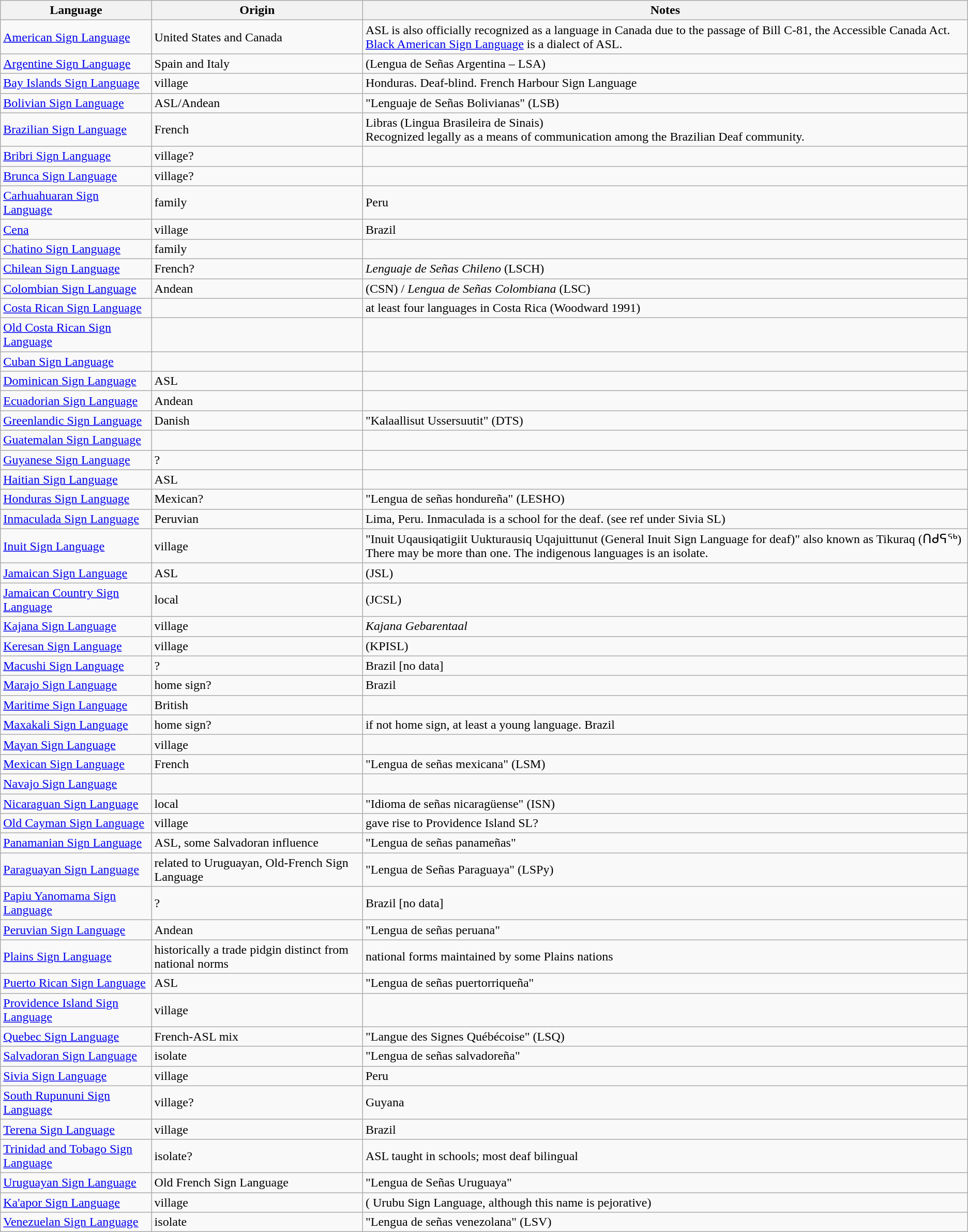<table class=wikitable>
<tr>
<th>Language</th>
<th>Origin</th>
<th>Notes</th>
</tr>
<tr>
<td><a href='#'>American Sign Language</a></td>
<td>United States and Canada</td>
<td>ASL is also officially recognized as a language in Canada due to the passage of Bill C-81, the Accessible Canada Act. <a href='#'>Black American Sign Language</a> is a dialect of ASL.</td>
</tr>
<tr>
<td><a href='#'>Argentine Sign Language</a></td>
<td>Spain and Italy</td>
<td>(Lengua de Señas Argentina – LSA)</td>
</tr>
<tr>
<td><a href='#'>Bay Islands Sign Language</a></td>
<td>village</td>
<td>Honduras. Deaf-blind. French Harbour Sign Language</td>
</tr>
<tr>
<td><a href='#'>Bolivian Sign Language</a></td>
<td>ASL/Andean</td>
<td>"Lenguaje de Señas Bolivianas" (LSB)</td>
</tr>
<tr>
<td><a href='#'>Brazilian Sign Language</a></td>
<td>French</td>
<td>Libras (Lingua Brasileira de Sinais) <br> Recognized legally as a means of communication among the Brazilian Deaf community.</td>
</tr>
<tr>
<td><a href='#'>Bribri Sign Language</a></td>
<td>village?</td>
<td></td>
</tr>
<tr>
<td><a href='#'>Brunca Sign Language</a></td>
<td>village?</td>
<td></td>
</tr>
<tr>
<td><a href='#'>Carhuahuaran Sign Language</a></td>
<td>family</td>
<td>Peru</td>
</tr>
<tr>
<td><a href='#'>Cena</a></td>
<td>village</td>
<td>Brazil</td>
</tr>
<tr>
<td><a href='#'>Chatino Sign Language</a></td>
<td>family</td>
<td></td>
</tr>
<tr>
<td><a href='#'>Chilean Sign Language</a></td>
<td>French?</td>
<td><em>Lenguaje de Señas Chileno</em> (LSCH)</td>
</tr>
<tr>
<td><a href='#'>Colombian Sign Language</a></td>
<td>Andean</td>
<td>(CSN) / <em>Lengua de Señas Colombiana</em> (LSC)</td>
</tr>
<tr>
<td><a href='#'>Costa Rican Sign Language</a></td>
<td></td>
<td>at least four languages in Costa Rica (Woodward 1991)</td>
</tr>
<tr>
<td><a href='#'>Old Costa Rican Sign Language</a></td>
<td></td>
<td></td>
</tr>
<tr>
<td><a href='#'>Cuban Sign Language</a></td>
<td></td>
<td></td>
</tr>
<tr>
<td><a href='#'>Dominican Sign Language</a></td>
<td>ASL</td>
<td></td>
</tr>
<tr>
<td><a href='#'>Ecuadorian Sign Language</a></td>
<td>Andean</td>
<td></td>
</tr>
<tr>
<td><a href='#'>Greenlandic Sign Language</a></td>
<td>Danish</td>
<td>"Kalaallisut Ussersuutit" (DTS)</td>
</tr>
<tr>
<td><a href='#'>Guatemalan Sign Language</a></td>
<td></td>
<td></td>
</tr>
<tr>
<td><a href='#'>Guyanese Sign Language</a></td>
<td>?</td>
<td></td>
</tr>
<tr>
<td><a href='#'>Haitian Sign Language</a></td>
<td>ASL</td>
<td></td>
</tr>
<tr>
<td><a href='#'>Honduras Sign Language</a></td>
<td>Mexican?</td>
<td>"Lengua de señas hondureña" (LESHO)</td>
</tr>
<tr>
<td><a href='#'>Inmaculada Sign Language</a></td>
<td>Peruvian</td>
<td>Lima, Peru. Inmaculada is a school for the deaf. (see ref under Sivia SL)</td>
</tr>
<tr>
<td><a href='#'>Inuit Sign Language</a></td>
<td>village</td>
<td>"Inuit Uqausiqatigiit Uukturausiq Uqajuittunut (General Inuit Sign Language for deaf)"  also known as Tikuraq (ᑎᑯᕋᖅ)<br>There may be more than one. The indigenous languages is an isolate.</td>
</tr>
<tr>
<td><a href='#'>Jamaican Sign Language</a></td>
<td>ASL</td>
<td>(JSL)</td>
</tr>
<tr>
<td><a href='#'>Jamaican Country Sign Language</a></td>
<td>local</td>
<td>(JCSL)</td>
</tr>
<tr>
<td><a href='#'>Kajana Sign Language</a></td>
<td>village</td>
<td><em>Kajana Gebarentaal</em></td>
</tr>
<tr>
<td><a href='#'>Keresan Sign Language</a></td>
<td>village</td>
<td>(KPISL)</td>
</tr>
<tr>
<td><a href='#'>Macushi Sign Language</a></td>
<td>?</td>
<td>Brazil [no data]</td>
</tr>
<tr>
<td><a href='#'>Marajo Sign Language</a></td>
<td>home sign?</td>
<td>Brazil</td>
</tr>
<tr>
<td><a href='#'>Maritime Sign Language</a></td>
<td>British</td>
<td></td>
</tr>
<tr>
<td><a href='#'>Maxakali Sign Language</a></td>
<td>home sign?</td>
<td>if not home sign, at least a young language. Brazil</td>
</tr>
<tr>
<td><a href='#'>Mayan Sign Language</a></td>
<td>village</td>
<td></td>
</tr>
<tr>
<td><a href='#'>Mexican Sign Language</a></td>
<td>French</td>
<td>"Lengua de señas mexicana" (LSM)</td>
</tr>
<tr>
<td><a href='#'>Navajo Sign Language</a></td>
<td></td>
<td></td>
</tr>
<tr>
<td><a href='#'>Nicaraguan Sign Language</a></td>
<td>local</td>
<td>"Idioma de señas nicaragüense" (ISN)</td>
</tr>
<tr>
<td><a href='#'>Old Cayman Sign Language</a></td>
<td>village</td>
<td>gave rise to Providence Island SL?</td>
</tr>
<tr>
<td><a href='#'>Panamanian Sign Language</a></td>
<td>ASL, some Salvadoran influence</td>
<td>"Lengua de señas panameñas"</td>
</tr>
<tr>
<td><a href='#'>Paraguayan Sign Language</a></td>
<td>related to Uruguayan, Old-French Sign Language</td>
<td>"Lengua de Señas Paraguaya" (LSPy)</td>
</tr>
<tr>
<td><a href='#'>Papiu Yanomama Sign Language</a></td>
<td>?</td>
<td>Brazil [no data]</td>
</tr>
<tr>
<td><a href='#'>Peruvian Sign Language</a></td>
<td>Andean</td>
<td>"Lengua de señas peruana"</td>
</tr>
<tr>
<td><a href='#'>Plains Sign Language</a></td>
<td>historically a trade pidgin distinct from national norms</td>
<td>national forms maintained by some Plains nations</td>
</tr>
<tr>
<td><a href='#'>Puerto Rican Sign Language</a></td>
<td>ASL</td>
<td>"Lengua de señas puertorriqueña"</td>
</tr>
<tr>
<td><a href='#'>Providence Island Sign Language</a></td>
<td>village</td>
<td></td>
</tr>
<tr>
<td><a href='#'>Quebec Sign Language</a></td>
<td>French-ASL mix</td>
<td>"Langue des Signes Québécoise" (LSQ)</td>
</tr>
<tr>
<td><a href='#'>Salvadoran Sign Language</a></td>
<td>isolate</td>
<td>"Lengua de señas salvadoreña"</td>
</tr>
<tr>
<td><a href='#'>Sivia Sign Language</a></td>
<td>village</td>
<td>Peru</td>
</tr>
<tr>
<td><a href='#'>South Rupununi Sign Language</a></td>
<td>village?</td>
<td>Guyana</td>
</tr>
<tr>
<td><a href='#'>Terena Sign Language</a></td>
<td>village</td>
<td>Brazil</td>
</tr>
<tr>
<td><a href='#'>Trinidad and Tobago Sign Language</a></td>
<td>isolate?</td>
<td>ASL taught in schools; most deaf bilingual</td>
</tr>
<tr>
<td><a href='#'>Uruguayan Sign Language</a></td>
<td>Old French Sign Language</td>
<td>"Lengua de Señas Uruguaya"</td>
</tr>
<tr>
<td><a href='#'>Ka'apor Sign Language</a></td>
<td>village</td>
<td>( Urubu Sign Language, although this name is pejorative)</td>
</tr>
<tr>
<td><a href='#'>Venezuelan Sign Language</a></td>
<td>isolate</td>
<td>"Lengua de señas venezolana" (LSV)</td>
</tr>
</table>
